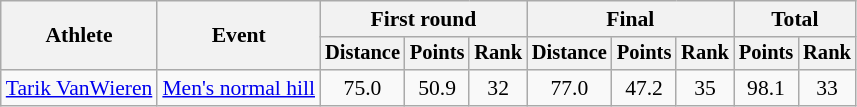<table class="wikitable" style="font-size:90%">
<tr>
<th rowspan=2>Athlete</th>
<th rowspan=2>Event</th>
<th colspan=3>First round</th>
<th colspan=3>Final</th>
<th colspan=2>Total</th>
</tr>
<tr style="font-size:95%">
<th>Distance</th>
<th>Points</th>
<th>Rank</th>
<th>Distance</th>
<th>Points</th>
<th>Rank</th>
<th>Points</th>
<th>Rank</th>
</tr>
<tr align=center>
<td align=left><a href='#'>Tarik VanWieren</a></td>
<td align=left><a href='#'>Men's normal hill</a></td>
<td>75.0</td>
<td>50.9</td>
<td>32</td>
<td>77.0</td>
<td>47.2</td>
<td>35</td>
<td>98.1</td>
<td>33</td>
</tr>
</table>
